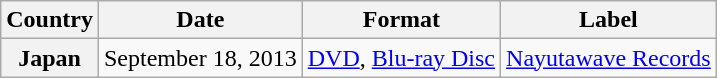<table class="wikitable plainrowheaders">
<tr>
<th scope="col">Country</th>
<th>Date</th>
<th>Format</th>
<th>Label</th>
</tr>
<tr>
<th scope="row">Japan</th>
<td>September 18, 2013</td>
<td><a href='#'>DVD</a>, <a href='#'>Blu-ray Disc</a></td>
<td><a href='#'>Nayutawave Records</a></td>
</tr>
</table>
